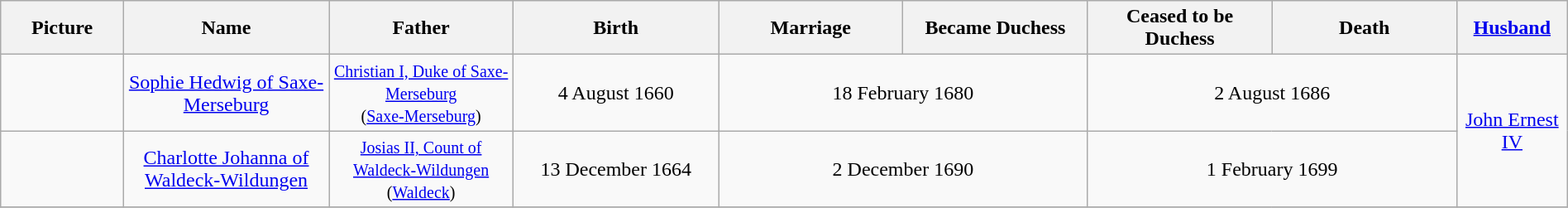<table width=100% class="wikitable">
<tr>
<th width = "6%">Picture</th>
<th width = "10%">Name</th>
<th width = "9%">Father</th>
<th width = "10%">Birth</th>
<th width = "9%">Marriage</th>
<th width = "9%">Became Duchess</th>
<th width = "9%">Ceased to be Duchess</th>
<th width = "9%">Death</th>
<th width = "5%"><a href='#'>Husband</a></th>
</tr>
<tr>
<td align="center"></td>
<td align="center"><a href='#'>Sophie Hedwig of Saxe-Merseburg</a></td>
<td align="center"><small><a href='#'>Christian I, Duke of Saxe-Merseburg</a><br>(<a href='#'>Saxe-Merseburg</a>)</small></td>
<td align="center">4 August 1660</td>
<td align="center" colspan="2">18 February 1680</td>
<td align="center" colspan="2">2 August 1686</td>
<td align="center" rowspan="2"><a href='#'>John Ernest IV</a></td>
</tr>
<tr>
<td align="center"></td>
<td align="center"><a href='#'>Charlotte Johanna of Waldeck-Wildungen</a></td>
<td align="center"><small><a href='#'>Josias II, Count of Waldeck-Wildungen</a><br>(<a href='#'>Waldeck</a>)</small></td>
<td align="center">13 December 1664</td>
<td align="center" colspan="2">2 December 1690</td>
<td align="center" colspan="2">1 February 1699</td>
</tr>
<tr>
</tr>
</table>
